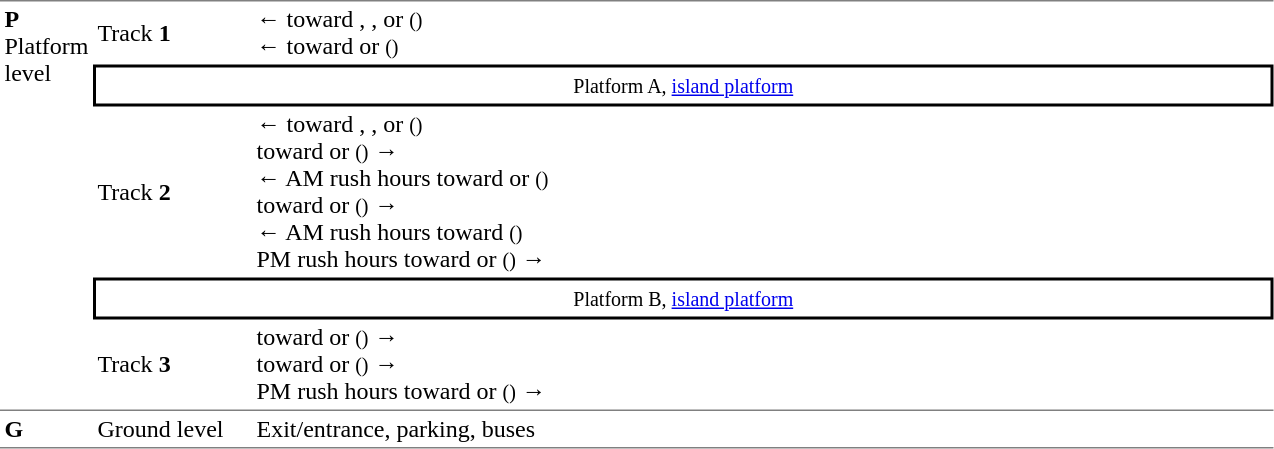<table border=0 cellspacing=0 cellpadding=3>
<tr>
<td style="border-top:solid 1px gray;border-bottom:solid 1px gray;" width=50 rowspan=5 valign=top><strong>P</strong><br>Platform level</td>
<td style="border-top:solid 1px gray" width=100>Track <strong>1</strong></td>
<td style="border-top:solid 1px gray" width=675>←  toward , , or  <small>()</small><br>←  toward  or  <small>()</small></td>
</tr>
<tr>
<td style="border-top:solid 2px black;border-right:solid 2px black;border-left:solid 2px black;border-bottom:solid 2px black;text-align:center;" colspan=2><small>Platform A, <a href='#'>island platform</a></small> </td>
</tr>
<tr>
<td>Track <strong>2</strong></td>
<td>←  toward , , or  <small>()</small><br>   toward  or  <small>()</small> →<br>←  AM rush hours toward  or  <small>()</small><br>  toward  or  <small>()</small> →<br>←  AM rush hours toward  <small>()</small><br>  PM rush hours toward  or  <small>()</small> →</td>
</tr>
<tr>
<td style="border-top:solid 2px black;border-right:solid 2px black;border-left:solid 2px black;border-bottom:solid 2px black;text-align:center;" colspan=2><small>Platform B, <a href='#'>island platform</a></small> </td>
</tr>
<tr>
<td style="border-bottom:solid 1px gray">Track <strong>3</strong></td>
<td style="border-bottom:solid 1px gray">   toward  or  <small>()</small> →<br>  toward  or  <small>()</small> →<br>  PM rush hours toward  or  <small>()</small> →</td>
</tr>
<tr>
<td style="border-bottom:solid 1px gray"><strong>G</strong></td>
<td style="border-bottom:solid 1px gray">Ground level</td>
<td style="border-bottom:solid 1px gray">Exit/entrance, parking, buses</td>
</tr>
</table>
